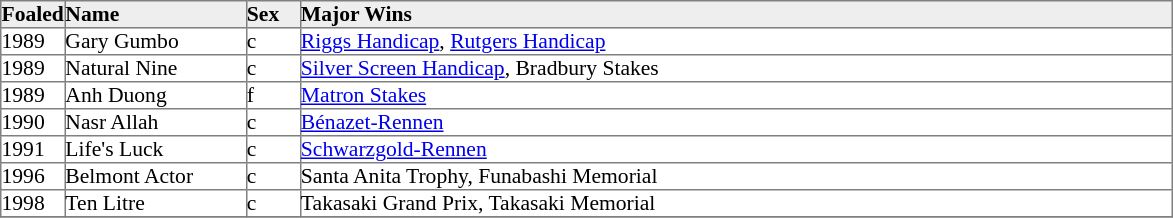<table border="1" cellpadding="0" style="border-collapse: collapse; font-size:90%">
<tr style="background:#eee;">
<td style="width:35px;"><strong>Foaled</strong></td>
<td style="width:120px;"><strong>Name</strong></td>
<td style="width:35px;"><strong>Sex</strong></td>
<td style="width:580px;"><strong>Major Wins</strong></td>
</tr>
<tr>
<td>1989</td>
<td>Gary Gumbo</td>
<td>c</td>
<td><a href='#'>Riggs Handicap</a>, <a href='#'>Rutgers Handicap</a></td>
</tr>
<tr>
<td>1989</td>
<td>Natural Nine</td>
<td>c</td>
<td><a href='#'>Silver Screen Handicap</a>, Bradbury Stakes</td>
</tr>
<tr>
<td>1989</td>
<td>Anh Duong</td>
<td>f</td>
<td><a href='#'>Matron Stakes</a></td>
</tr>
<tr>
<td>1990</td>
<td>Nasr Allah</td>
<td>c</td>
<td><a href='#'>Bénazet-Rennen</a></td>
</tr>
<tr>
<td>1991</td>
<td>Life's Luck</td>
<td>c</td>
<td><a href='#'>Schwarzgold-Rennen</a></td>
</tr>
<tr>
<td>1996</td>
<td>Belmont Actor</td>
<td>c</td>
<td>Santa Anita Trophy, Funabashi Memorial</td>
</tr>
<tr>
<td>1998</td>
<td>Ten Litre</td>
<td>c</td>
<td>Takasaki Grand Prix, Takasaki Memorial</td>
</tr>
<tr>
</tr>
</table>
